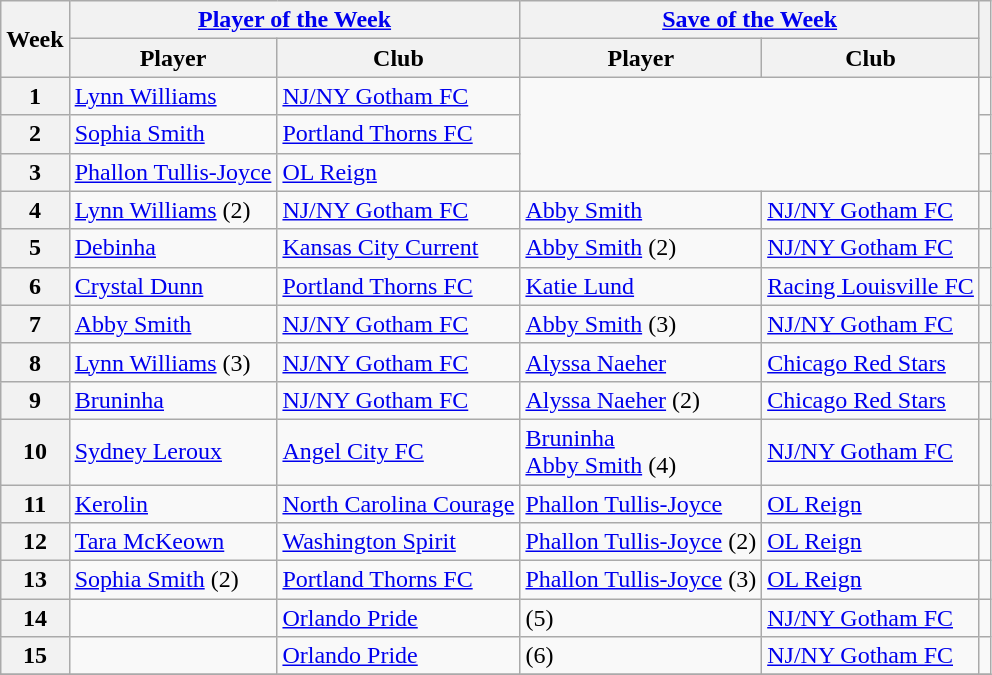<table class="wikitable">
<tr>
<th rowspan=2 scope="col">Week</th>
<th colspan=2 scope="colgroup"><a href='#'>Player of the Week</a></th>
<th colspan=2 scope="colgroup"><a href='#'>Save of the Week</a></th>
<th rowspan=2 scope="col"></th>
</tr>
<tr>
<th scope="col">Player</th>
<th scope="col">Club</th>
<th scope="col">Player</th>
<th scope="col">Club</th>
</tr>
<tr>
<th scope="row">1</th>
<td> <a href='#'>Lynn Williams</a></td>
<td><a href='#'>NJ/NY Gotham FC</a></td>
<td colspan=2 rowspan=3></td>
<td></td>
</tr>
<tr>
<th scope="row">2</th>
<td> <a href='#'>Sophia Smith</a></td>
<td><a href='#'>Portland Thorns FC</a></td>
<td></td>
</tr>
<tr>
<th scope="row">3</th>
<td> <a href='#'>Phallon Tullis-Joyce</a></td>
<td><a href='#'>OL Reign</a></td>
<td></td>
</tr>
<tr>
<th scope="row">4</th>
<td> <a href='#'>Lynn Williams</a> (2)</td>
<td><a href='#'>NJ/NY Gotham FC</a></td>
<td> <a href='#'>Abby Smith</a></td>
<td><a href='#'>NJ/NY Gotham FC</a></td>
<td></td>
</tr>
<tr>
<th scope="row">5</th>
<td> <a href='#'>Debinha</a></td>
<td><a href='#'>Kansas City Current</a></td>
<td> <a href='#'>Abby Smith</a> (2)</td>
<td><a href='#'>NJ/NY Gotham FC</a></td>
<td></td>
</tr>
<tr>
<th scope="row">6</th>
<td> <a href='#'>Crystal Dunn</a></td>
<td><a href='#'>Portland Thorns FC</a></td>
<td> <a href='#'>Katie Lund</a></td>
<td><a href='#'>Racing Louisville FC</a></td>
<td></td>
</tr>
<tr>
<th scope="row">7</th>
<td> <a href='#'>Abby Smith</a></td>
<td><a href='#'>NJ/NY Gotham FC</a></td>
<td> <a href='#'>Abby Smith</a> (3)</td>
<td><a href='#'>NJ/NY Gotham FC</a></td>
<td></td>
</tr>
<tr>
<th scope="row">8</th>
<td> <a href='#'>Lynn Williams</a> (3)</td>
<td><a href='#'>NJ/NY Gotham FC</a></td>
<td> <a href='#'>Alyssa Naeher</a></td>
<td><a href='#'>Chicago Red Stars</a></td>
<td></td>
</tr>
<tr>
<th scope="row">9</th>
<td> <a href='#'>Bruninha</a></td>
<td><a href='#'>NJ/NY Gotham FC</a></td>
<td> <a href='#'>Alyssa Naeher</a> (2)</td>
<td><a href='#'>Chicago Red Stars</a></td>
<td></td>
</tr>
<tr>
<th scope="row">10</th>
<td> <a href='#'>Sydney Leroux</a></td>
<td><a href='#'>Angel City FC</a></td>
<td> <a href='#'>Bruninha</a><br> <a href='#'>Abby Smith</a> (4)</td>
<td><a href='#'>NJ/NY Gotham FC</a></td>
<td></td>
</tr>
<tr>
<th scope="row">11</th>
<td> <a href='#'>Kerolin</a></td>
<td><a href='#'>North Carolina Courage</a></td>
<td> <a href='#'>Phallon Tullis-Joyce</a></td>
<td><a href='#'>OL Reign</a></td>
<td></td>
</tr>
<tr>
<th scope="row">12</th>
<td> <a href='#'>Tara McKeown</a></td>
<td><a href='#'>Washington Spirit</a></td>
<td> <a href='#'>Phallon Tullis-Joyce</a> (2)</td>
<td><a href='#'>OL Reign</a></td>
<td></td>
</tr>
<tr>
<th scope="row">13</th>
<td> <a href='#'>Sophia Smith</a> (2)</td>
<td><a href='#'>Portland Thorns FC</a></td>
<td> <a href='#'>Phallon Tullis-Joyce</a> (3)</td>
<td><a href='#'>OL Reign</a></td>
<td></td>
</tr>
<tr>
<th scope="row">14</th>
<td> </td>
<td><a href='#'>Orlando Pride</a></td>
<td>  (5)</td>
<td><a href='#'>NJ/NY Gotham FC</a></td>
<td></td>
</tr>
<tr>
<th scope="row">15</th>
<td> </td>
<td><a href='#'>Orlando Pride</a></td>
<td>  (6)</td>
<td><a href='#'>NJ/NY Gotham FC</a></td>
<td></td>
</tr>
<tr>
</tr>
</table>
